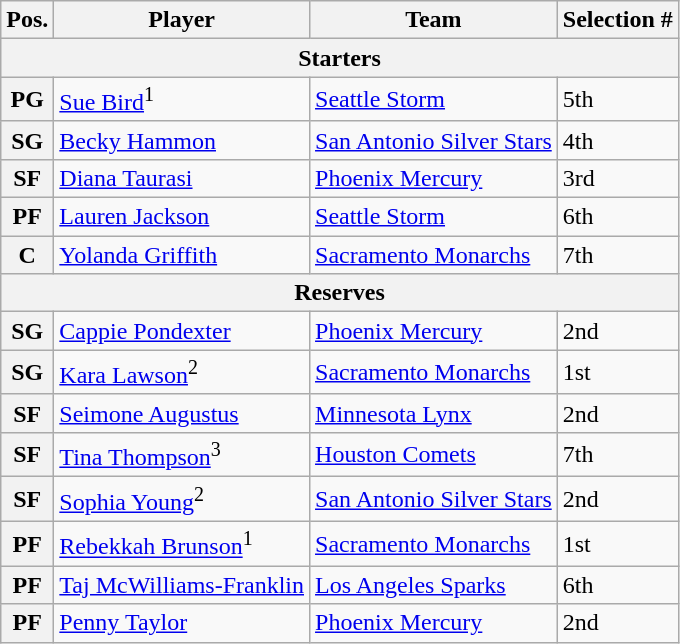<table class="wikitable">
<tr>
<th>Pos.</th>
<th>Player</th>
<th>Team</th>
<th>Selection #</th>
</tr>
<tr>
<th colspan="5">Starters</th>
</tr>
<tr>
<th>PG</th>
<td> <a href='#'>Sue Bird</a><sup>1</sup></td>
<td><a href='#'>Seattle Storm</a></td>
<td>5th</td>
</tr>
<tr>
<th>SG</th>
<td> <a href='#'>Becky Hammon</a></td>
<td><a href='#'>San Antonio Silver Stars</a></td>
<td>4th</td>
</tr>
<tr>
<th>SF</th>
<td> <a href='#'>Diana Taurasi</a></td>
<td><a href='#'>Phoenix Mercury</a></td>
<td>3rd</td>
</tr>
<tr>
<th>PF</th>
<td> <a href='#'>Lauren Jackson</a></td>
<td><a href='#'>Seattle Storm</a></td>
<td>6th</td>
</tr>
<tr>
<th>C</th>
<td> <a href='#'>Yolanda Griffith</a></td>
<td><a href='#'>Sacramento Monarchs</a></td>
<td>7th</td>
</tr>
<tr>
<th colspan="5">Reserves</th>
</tr>
<tr>
<th>SG</th>
<td> <a href='#'>Cappie Pondexter</a></td>
<td><a href='#'>Phoenix Mercury</a></td>
<td>2nd</td>
</tr>
<tr>
<th>SG</th>
<td> <a href='#'>Kara Lawson</a><sup>2</sup></td>
<td><a href='#'>Sacramento Monarchs</a></td>
<td>1st</td>
</tr>
<tr>
<th>SF</th>
<td> <a href='#'>Seimone Augustus</a></td>
<td><a href='#'>Minnesota Lynx</a></td>
<td>2nd</td>
</tr>
<tr>
<th>SF</th>
<td> <a href='#'>Tina Thompson</a><sup>3</sup></td>
<td><a href='#'>Houston Comets</a></td>
<td>7th</td>
</tr>
<tr>
<th>SF</th>
<td> <a href='#'>Sophia Young</a><sup>2</sup></td>
<td><a href='#'>San Antonio Silver Stars</a></td>
<td>2nd</td>
</tr>
<tr>
<th>PF</th>
<td> <a href='#'>Rebekkah Brunson</a><sup>1</sup></td>
<td><a href='#'>Sacramento Monarchs</a></td>
<td>1st</td>
</tr>
<tr>
<th>PF</th>
<td> <a href='#'>Taj McWilliams-Franklin</a></td>
<td><a href='#'>Los Angeles Sparks</a></td>
<td>6th</td>
</tr>
<tr>
<th>PF</th>
<td> <a href='#'>Penny Taylor</a></td>
<td><a href='#'>Phoenix Mercury</a></td>
<td>2nd</td>
</tr>
</table>
